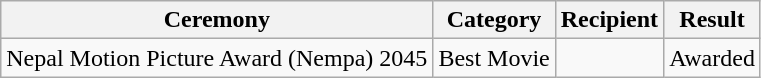<table class="wikitable">
<tr>
<th>Ceremony</th>
<th><strong>Category</strong></th>
<th><strong>Recipient</strong></th>
<th><strong>Result</strong></th>
</tr>
<tr>
<td>Nepal Motion Picture Award (Nempa) 2045</td>
<td>Best Movie</td>
<td></td>
<td>Awarded</td>
</tr>
</table>
